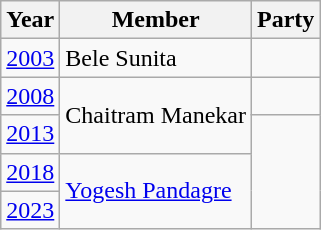<table class="wikitable sortable">
<tr>
<th>Year</th>
<th>Member</th>
<th colspan="2">Party</th>
</tr>
<tr>
<td><a href='#'>2003</a></td>
<td>Bele Sunita</td>
<td></td>
</tr>
<tr>
<td><a href='#'>2008</a></td>
<td rowspan=2>Chaitram Manekar</td>
<td></td>
</tr>
<tr>
<td><a href='#'>2013</a></td>
</tr>
<tr>
<td><a href='#'>2018</a></td>
<td rowspan="2"><a href='#'>Yogesh Pandagre</a></td>
</tr>
<tr>
<td><a href='#'>2023</a></td>
</tr>
</table>
